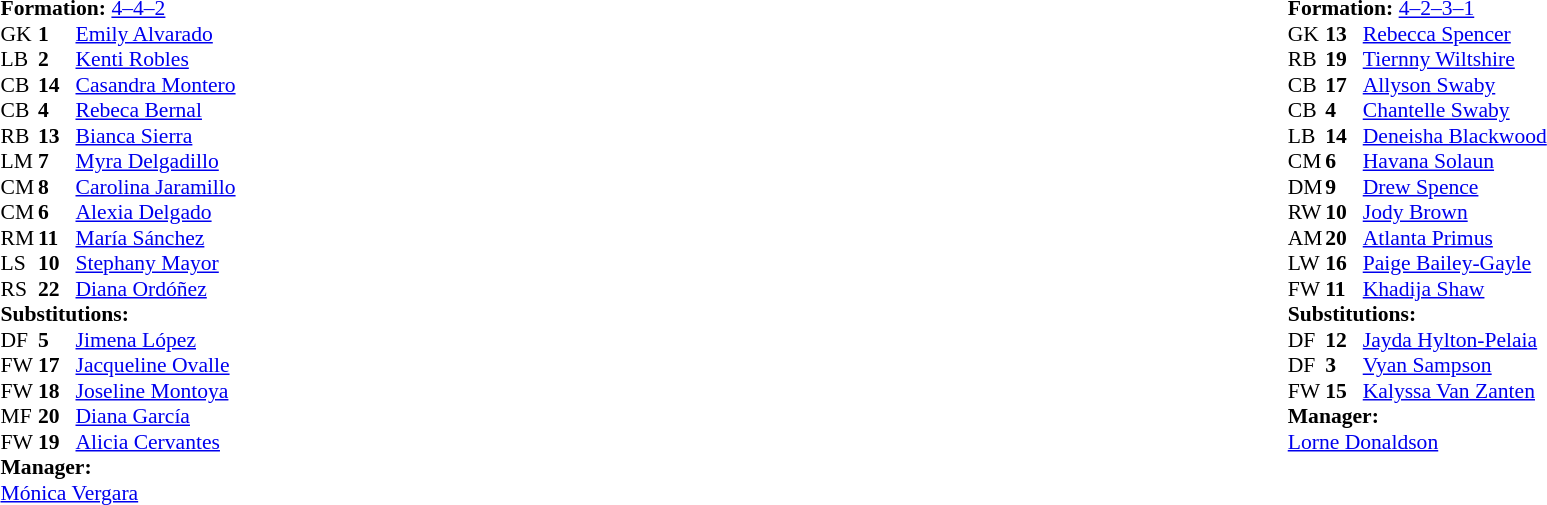<table width="100%">
<tr>
<td valign="top" width="50%"><br><table style="font-size:90%" cellspacing="0" cellpadding="0">
<tr>
<th width=25></th>
<th width=25></th>
</tr>
<tr>
<td colspan=3><strong>Formation:</strong> <a href='#'>4–4–2</a></td>
</tr>
<tr>
<td>GK</td>
<td><strong>1</strong></td>
<td><a href='#'>Emily Alvarado</a></td>
</tr>
<tr>
<td>LB</td>
<td><strong>2</strong></td>
<td><a href='#'>Kenti Robles</a></td>
<td></td>
</tr>
<tr>
<td>CB</td>
<td><strong>14</strong></td>
<td><a href='#'>Casandra Montero</a></td>
<td></td>
</tr>
<tr>
<td>CB</td>
<td><strong>4</strong></td>
<td><a href='#'>Rebeca Bernal</a></td>
</tr>
<tr>
<td>RB</td>
<td><strong>13</strong></td>
<td><a href='#'>Bianca Sierra</a></td>
</tr>
<tr>
<td>LM</td>
<td><strong>7</strong></td>
<td><a href='#'>Myra Delgadillo</a></td>
<td></td>
</tr>
<tr>
<td>CM</td>
<td><strong>8</strong></td>
<td><a href='#'>Carolina Jaramillo</a></td>
<td></td>
</tr>
<tr>
<td>CM</td>
<td><strong>6</strong></td>
<td><a href='#'>Alexia Delgado</a></td>
<td></td>
</tr>
<tr>
<td>RM</td>
<td><strong>11</strong></td>
<td><a href='#'>María Sánchez</a></td>
<td></td>
</tr>
<tr>
<td>LS</td>
<td><strong>10</strong></td>
<td><a href='#'>Stephany Mayor</a></td>
</tr>
<tr>
<td>RS</td>
<td><strong>22</strong></td>
<td><a href='#'>Diana Ordóñez</a></td>
</tr>
<tr>
<td colspan=3><strong>Substitutions:</strong></td>
</tr>
<tr>
<td>DF</td>
<td><strong>5</strong></td>
<td><a href='#'>Jimena López</a></td>
<td></td>
</tr>
<tr>
<td>FW</td>
<td><strong>17</strong></td>
<td><a href='#'>Jacqueline Ovalle</a></td>
<td></td>
</tr>
<tr>
<td>FW</td>
<td><strong>18</strong></td>
<td><a href='#'>Joseline Montoya</a></td>
<td></td>
</tr>
<tr>
<td>MF</td>
<td><strong>20</strong></td>
<td><a href='#'>Diana García</a></td>
<td></td>
</tr>
<tr>
<td>FW</td>
<td><strong>19</strong></td>
<td><a href='#'>Alicia Cervantes</a></td>
<td></td>
</tr>
<tr>
<td colspan=3><strong>Manager:</strong></td>
</tr>
<tr>
<td colspan=3><a href='#'>Mónica Vergara</a></td>
</tr>
</table>
</td>
<td valign="top" width="50%"><br><table style="font-size:90%; margin:auto" cellspacing="0" cellpadding="0">
<tr>
<th width=25></th>
<th width=25></th>
</tr>
<tr>
<td colspan=3><strong>Formation:</strong> <a href='#'>4–2–3–1</a></td>
</tr>
<tr>
<td>GK</td>
<td><strong>13</strong></td>
<td><a href='#'>Rebecca Spencer</a></td>
<td></td>
</tr>
<tr>
<td>RB</td>
<td><strong>19</strong></td>
<td><a href='#'>Tiernny Wiltshire</a></td>
<td></td>
</tr>
<tr>
<td>CB</td>
<td><strong>17</strong></td>
<td><a href='#'>Allyson Swaby</a></td>
</tr>
<tr>
<td>CB</td>
<td><strong>4</strong></td>
<td><a href='#'>Chantelle Swaby</a></td>
</tr>
<tr>
<td>LB</td>
<td><strong>14</strong></td>
<td><a href='#'>Deneisha Blackwood</a></td>
<td></td>
</tr>
<tr>
<td>CM</td>
<td><strong>6</strong></td>
<td><a href='#'>Havana Solaun</a></td>
<td></td>
</tr>
<tr>
<td>DM</td>
<td><strong>9</strong></td>
<td><a href='#'>Drew Spence</a></td>
</tr>
<tr>
<td>RW</td>
<td><strong>10</strong></td>
<td><a href='#'>Jody Brown</a></td>
</tr>
<tr>
<td>AM</td>
<td><strong>20</strong></td>
<td><a href='#'>Atlanta Primus</a></td>
</tr>
<tr>
<td>LW</td>
<td><strong>16</strong></td>
<td><a href='#'>Paige Bailey-Gayle</a></td>
<td></td>
</tr>
<tr>
<td>FW</td>
<td><strong>11</strong></td>
<td><a href='#'>Khadija Shaw</a></td>
</tr>
<tr>
<td colspan=3><strong>Substitutions:</strong></td>
</tr>
<tr>
<td>DF</td>
<td><strong>12</strong></td>
<td><a href='#'>Jayda Hylton-Pelaia</a></td>
<td></td>
</tr>
<tr>
<td>DF</td>
<td><strong>3</strong></td>
<td><a href='#'>Vyan Sampson</a></td>
<td></td>
</tr>
<tr>
<td>FW</td>
<td><strong>15</strong></td>
<td><a href='#'>Kalyssa Van Zanten</a></td>
<td></td>
</tr>
<tr>
<td colspan=3><strong>Manager:</strong></td>
</tr>
<tr>
<td colspan=3><a href='#'>Lorne Donaldson</a></td>
</tr>
</table>
</td>
</tr>
</table>
